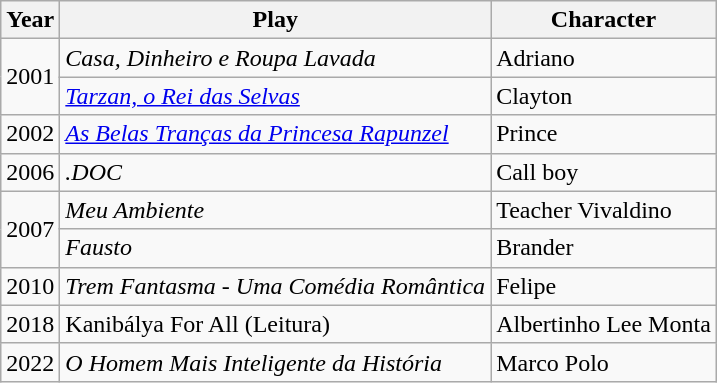<table class="wikitable">
<tr>
<th>Year</th>
<th>Play</th>
<th>Character</th>
</tr>
<tr>
<td rowspan="2">2001</td>
<td><em>Casa, Dinheiro e Roupa Lavada</em></td>
<td>Adriano</td>
</tr>
<tr>
<td><em><a href='#'>Tarzan, o Rei das Selvas</a></em></td>
<td>Clayton</td>
</tr>
<tr>
<td>2002</td>
<td><em><a href='#'>As Belas Tranças da Princesa Rapunzel</a></em></td>
<td>Prince</td>
</tr>
<tr>
<td>2006</td>
<td><em>.DOC</em></td>
<td>Call boy</td>
</tr>
<tr>
<td rowspan="2">2007</td>
<td><em>Meu Ambiente</em></td>
<td>Teacher Vivaldino</td>
</tr>
<tr>
<td><em>Fausto</em></td>
<td>Brander</td>
</tr>
<tr>
<td>2010</td>
<td><em>Trem Fantasma - Uma Comédia Romântica</em></td>
<td>Felipe</td>
</tr>
<tr>
<td>2018</td>
<td>Kanibálya For All (Leitura)</td>
<td>Albertinho Lee Monta</td>
</tr>
<tr>
<td>2022</td>
<td><em>O Homem Mais Inteligente da História</em></td>
<td>Marco Polo</td>
</tr>
</table>
